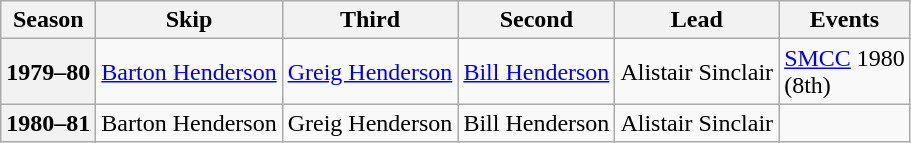<table class="wikitable">
<tr>
<th scope="col">Season</th>
<th scope="col">Skip</th>
<th scope="col">Third</th>
<th scope="col">Second</th>
<th scope="col">Lead</th>
<th scope="col">Events</th>
</tr>
<tr>
<th scope="row">1979–80</th>
<td><a href='#'>Barton Henderson</a></td>
<td><a href='#'>Greig Henderson</a></td>
<td><a href='#'>Bill Henderson</a></td>
<td>Alistair Sinclair</td>
<td><a href='#'>SMCC</a> 1980 <br> (8th)</td>
</tr>
<tr>
<th scope="row">1980–81</th>
<td>Barton Henderson</td>
<td>Greig Henderson</td>
<td>Bill Henderson</td>
<td>Alistair Sinclair</td>
<td> </td>
</tr>
</table>
